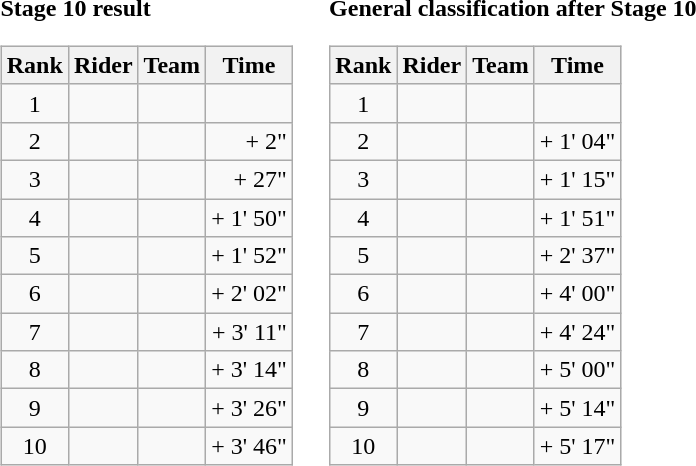<table>
<tr>
<td><strong>Stage 10 result</strong><br><table class="wikitable">
<tr>
<th scope="col">Rank</th>
<th scope="col">Rider</th>
<th scope="col">Team</th>
<th scope="col">Time</th>
</tr>
<tr>
<td style="text-align:center;">1</td>
<td></td>
<td></td>
<td style="text-align:right;"></td>
</tr>
<tr>
<td style="text-align:center;">2</td>
<td></td>
<td></td>
<td style="text-align:right;">+ 2"</td>
</tr>
<tr>
<td style="text-align:center;">3</td>
<td></td>
<td></td>
<td style="text-align:right;">+ 27"</td>
</tr>
<tr>
<td style="text-align:center;">4</td>
<td></td>
<td></td>
<td style="text-align:right;">+ 1' 50"</td>
</tr>
<tr>
<td style="text-align:center;">5</td>
<td></td>
<td></td>
<td style="text-align:right;">+ 1' 52"</td>
</tr>
<tr>
<td style="text-align:center;">6</td>
<td></td>
<td></td>
<td style="text-align:right;">+ 2' 02"</td>
</tr>
<tr>
<td style="text-align:center;">7</td>
<td></td>
<td></td>
<td style="text-align:right;">+ 3' 11"</td>
</tr>
<tr>
<td style="text-align:center;">8</td>
<td></td>
<td></td>
<td style="text-align:right;">+ 3' 14"</td>
</tr>
<tr>
<td style="text-align:center;">9</td>
<td></td>
<td></td>
<td style="text-align:right;">+ 3' 26"</td>
</tr>
<tr>
<td style="text-align:center;">10</td>
<td></td>
<td></td>
<td style="text-align:right;">+ 3' 46"</td>
</tr>
</table>
</td>
<td></td>
<td><strong>General classification after Stage 10</strong><br><table class="wikitable">
<tr>
<th scope="col">Rank</th>
<th scope="col">Rider</th>
<th scope="col">Team</th>
<th scope="col">Time</th>
</tr>
<tr>
<td style="text-align:center;">1</td>
<td></td>
<td></td>
<td style="text-align:right;"></td>
</tr>
<tr>
<td style="text-align:center;">2</td>
<td></td>
<td></td>
<td style="text-align:right;">+ 1' 04"</td>
</tr>
<tr>
<td style="text-align:center;">3</td>
<td></td>
<td></td>
<td style="text-align:right;">+ 1' 15"</td>
</tr>
<tr>
<td style="text-align:center;">4</td>
<td></td>
<td></td>
<td style="text-align:right;">+ 1' 51"</td>
</tr>
<tr>
<td style="text-align:center;">5</td>
<td></td>
<td></td>
<td style="text-align:right;">+ 2' 37"</td>
</tr>
<tr>
<td style="text-align:center;">6</td>
<td></td>
<td></td>
<td style="text-align:right;">+ 4' 00"</td>
</tr>
<tr>
<td style="text-align:center;">7</td>
<td></td>
<td></td>
<td style="text-align:right;">+ 4' 24"</td>
</tr>
<tr>
<td style="text-align:center;">8</td>
<td></td>
<td></td>
<td style="text-align:right;">+ 5' 00"</td>
</tr>
<tr>
<td style="text-align:center;">9</td>
<td></td>
<td></td>
<td style="text-align:right;">+ 5' 14"</td>
</tr>
<tr>
<td style="text-align:center;">10</td>
<td></td>
<td></td>
<td style="text-align:right;">+ 5' 17"</td>
</tr>
</table>
</td>
</tr>
</table>
